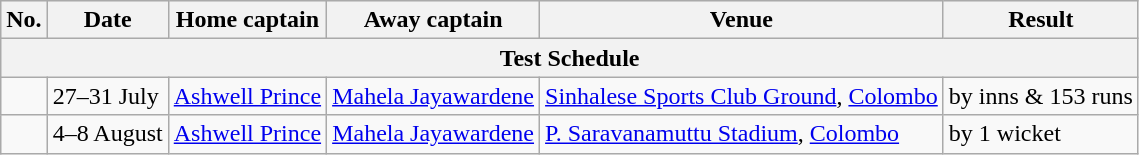<table class="wikitable">
<tr style="background:#efefef;">
<th>No.</th>
<th>Date</th>
<th>Home captain</th>
<th>Away captain</th>
<th>Venue</th>
<th>Result</th>
</tr>
<tr>
<th colspan="6">Test Schedule</th>
</tr>
<tr>
<td></td>
<td>27–31 July</td>
<td><a href='#'>Ashwell Prince</a></td>
<td><a href='#'>Mahela Jayawardene</a></td>
<td><a href='#'>Sinhalese Sports Club Ground</a>, <a href='#'>Colombo</a></td>
<td> by inns & 153 runs</td>
</tr>
<tr>
<td></td>
<td>4–8 August</td>
<td><a href='#'>Ashwell Prince</a></td>
<td><a href='#'>Mahela Jayawardene</a></td>
<td><a href='#'>P. Saravanamuttu Stadium</a>, <a href='#'>Colombo</a></td>
<td> by 1 wicket</td>
</tr>
</table>
